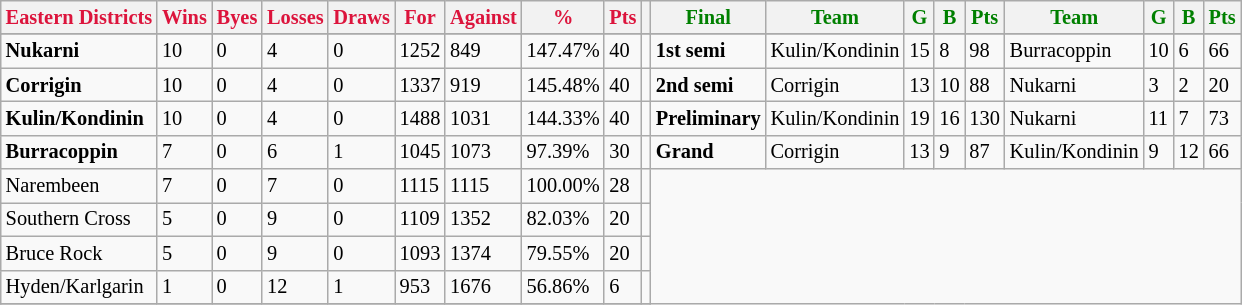<table style="font-size: 85%; text-align: left;" class="wikitable">
<tr>
<th style="color:crimson">Eastern Districts</th>
<th style="color:crimson">Wins</th>
<th style="color:crimson">Byes</th>
<th style="color:crimson">Losses</th>
<th style="color:crimson">Draws</th>
<th style="color:crimson">For</th>
<th style="color:crimson">Against</th>
<th style="color:crimson">%</th>
<th style="color:crimson">Pts</th>
<th></th>
<th style="color:green">Final</th>
<th style="color:green">Team</th>
<th style="color:green">G</th>
<th style="color:green">B</th>
<th style="color:green">Pts</th>
<th style="color:green">Team</th>
<th style="color:green">G</th>
<th style="color:green">B</th>
<th style="color:green">Pts</th>
</tr>
<tr>
</tr>
<tr>
</tr>
<tr>
<td><strong>	Nukarni	</strong></td>
<td>10</td>
<td>0</td>
<td>4</td>
<td>0</td>
<td>1252</td>
<td>849</td>
<td>147.47%</td>
<td>40</td>
<td></td>
<td><strong>1st semi</strong></td>
<td>Kulin/Kondinin</td>
<td>15</td>
<td>8</td>
<td>98</td>
<td>Burracoppin</td>
<td>10</td>
<td>6</td>
<td>66</td>
</tr>
<tr>
<td><strong>	Corrigin	</strong></td>
<td>10</td>
<td>0</td>
<td>4</td>
<td>0</td>
<td>1337</td>
<td>919</td>
<td>145.48%</td>
<td>40</td>
<td></td>
<td><strong>2nd semi</strong></td>
<td>Corrigin</td>
<td>13</td>
<td>10</td>
<td>88</td>
<td>Nukarni</td>
<td>3</td>
<td>2</td>
<td>20</td>
</tr>
<tr>
<td><strong>	Kulin/Kondinin	</strong></td>
<td>10</td>
<td>0</td>
<td>4</td>
<td>0</td>
<td>1488</td>
<td>1031</td>
<td>144.33%</td>
<td>40</td>
<td></td>
<td><strong>Preliminary</strong></td>
<td>Kulin/Kondinin</td>
<td>19</td>
<td>16</td>
<td>130</td>
<td>Nukarni</td>
<td>11</td>
<td>7</td>
<td>73</td>
</tr>
<tr>
<td><strong>	Burracoppin	</strong></td>
<td>7</td>
<td>0</td>
<td>6</td>
<td>1</td>
<td>1045</td>
<td>1073</td>
<td>97.39%</td>
<td>30</td>
<td></td>
<td><strong>Grand</strong></td>
<td>Corrigin</td>
<td>13</td>
<td>9</td>
<td>87</td>
<td>Kulin/Kondinin</td>
<td>9</td>
<td>12</td>
<td>66</td>
</tr>
<tr>
<td>Narembeen</td>
<td>7</td>
<td>0</td>
<td>7</td>
<td>0</td>
<td>1115</td>
<td>1115</td>
<td>100.00%</td>
<td>28</td>
<td></td>
</tr>
<tr>
<td>Southern Cross</td>
<td>5</td>
<td>0</td>
<td>9</td>
<td>0</td>
<td>1109</td>
<td>1352</td>
<td>82.03%</td>
<td>20</td>
<td></td>
</tr>
<tr>
<td>Bruce Rock</td>
<td>5</td>
<td>0</td>
<td>9</td>
<td>0</td>
<td>1093</td>
<td>1374</td>
<td>79.55%</td>
<td>20</td>
<td></td>
</tr>
<tr>
<td>Hyden/Karlgarin</td>
<td>1</td>
<td>0</td>
<td>12</td>
<td>1</td>
<td>953</td>
<td>1676</td>
<td>56.86%</td>
<td>6</td>
<td></td>
</tr>
<tr>
</tr>
</table>
